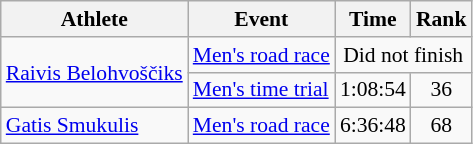<table class=wikitable style="font-size:90%">
<tr>
<th>Athlete</th>
<th>Event</th>
<th>Time</th>
<th>Rank</th>
</tr>
<tr align=center>
<td align=left rowspan=2><a href='#'>Raivis Belohvoščiks</a></td>
<td align=left><a href='#'>Men's road race</a></td>
<td colspan=2>Did not finish</td>
</tr>
<tr align=center>
<td align=left><a href='#'>Men's time trial</a></td>
<td>1:08:54</td>
<td>36</td>
</tr>
<tr align=center>
<td align=left><a href='#'>Gatis Smukulis</a></td>
<td align=left><a href='#'>Men's road race</a></td>
<td>6:36:48</td>
<td>68</td>
</tr>
</table>
